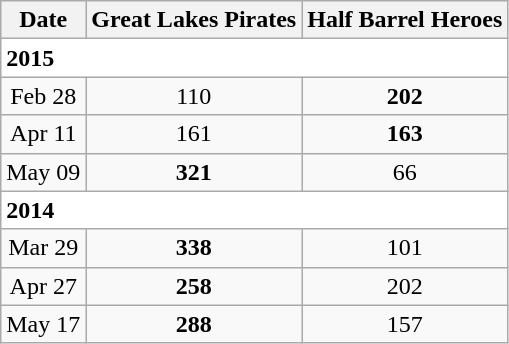<table class="wikitable">
<tr>
<th>Date</th>
<th>Great Lakes Pirates</th>
<th>Half Barrel Heroes</th>
</tr>
<tr>
<td style="background: white" colspan='6'><strong>2015</strong></td>
</tr>
<tr>
<td align="center">Feb 28</td>
<td align="center">110</td>
<td align="center"><strong>202</strong></td>
</tr>
<tr>
<td align="center">Apr 11</td>
<td align="center">161</td>
<td align="center"><strong>163</strong></td>
</tr>
<tr>
<td align="center">May 09</td>
<td align="center"><strong>321</strong></td>
<td align="center">66</td>
</tr>
<tr>
<td style="background: white" colspan='6'><strong>2014</strong></td>
</tr>
<tr>
<td align="center">Mar 29</td>
<td align="center"><strong>338</strong></td>
<td align="center">101</td>
</tr>
<tr>
<td align="center">Apr 27</td>
<td align="center"><strong>258</strong></td>
<td align="center">202</td>
</tr>
<tr>
<td align="center">May 17</td>
<td align="center"><strong>288</strong></td>
<td align="center">157</td>
</tr>
</table>
